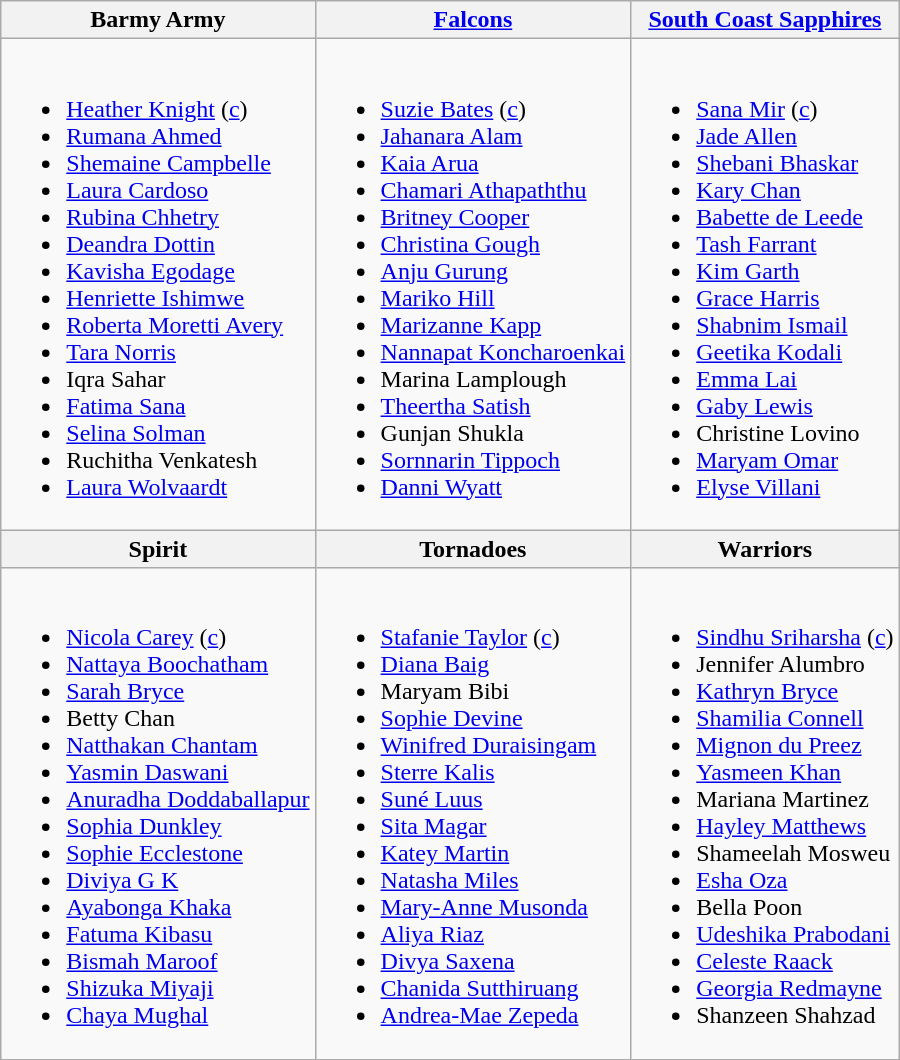<table class="wikitable">
<tr>
<th>Barmy Army<br><small></small></th>
<th><a href='#'>Falcons</a><br><small></small></th>
<th><a href='#'>South Coast Sapphires</a><br><small></small></th>
</tr>
<tr>
<td><br><ul><li> <a href='#'>Heather Knight</a> (<a href='#'>c</a>)</li><li> <a href='#'>Rumana Ahmed</a></li><li> <a href='#'>Shemaine Campbelle</a></li><li> <a href='#'>Laura Cardoso</a></li><li> <a href='#'>Rubina Chhetry</a></li><li> <a href='#'>Deandra Dottin</a></li><li> <a href='#'>Kavisha Egodage</a></li><li> <a href='#'>Henriette Ishimwe</a></li><li> <a href='#'>Roberta Moretti Avery</a></li><li> <a href='#'>Tara Norris</a></li><li> Iqra Sahar</li><li> <a href='#'>Fatima Sana</a></li><li> <a href='#'>Selina Solman</a></li><li> Ruchitha Venkatesh</li><li> <a href='#'>Laura Wolvaardt</a></li></ul></td>
<td><br><ul><li> <a href='#'>Suzie Bates</a> (<a href='#'>c</a>)</li><li> <a href='#'>Jahanara Alam</a></li><li> <a href='#'>Kaia Arua</a></li><li> <a href='#'>Chamari Athapaththu</a></li><li> <a href='#'>Britney Cooper</a></li><li> <a href='#'>Christina Gough</a></li><li> <a href='#'>Anju Gurung</a></li><li> <a href='#'>Mariko Hill</a></li><li> <a href='#'>Marizanne Kapp</a></li><li> <a href='#'>Nannapat Koncharoenkai</a></li><li> Marina Lamplough</li><li> <a href='#'>Theertha Satish</a></li><li> Gunjan Shukla</li><li> <a href='#'>Sornnarin Tippoch</a></li><li> <a href='#'>Danni Wyatt</a></li></ul></td>
<td><br><ul><li> <a href='#'>Sana Mir</a> (<a href='#'>c</a>)</li><li> <a href='#'>Jade Allen</a></li><li> <a href='#'>Shebani Bhaskar</a></li><li> <a href='#'>Kary Chan</a></li><li> <a href='#'>Babette de Leede</a></li><li> <a href='#'>Tash Farrant</a></li><li> <a href='#'>Kim Garth</a></li><li> <a href='#'>Grace Harris</a></li><li> <a href='#'>Shabnim Ismail</a></li><li> <a href='#'>Geetika Kodali</a></li><li> <a href='#'>Emma Lai</a></li><li> <a href='#'>Gaby Lewis</a></li><li> Christine Lovino</li><li> <a href='#'>Maryam Omar</a></li><li> <a href='#'>Elyse Villani</a></li></ul></td>
</tr>
<tr>
<th>Spirit<br><small></small></th>
<th>Tornadoes<br><small></small></th>
<th>Warriors<br><small></small></th>
</tr>
<tr style="vertical-align:top">
<td><br><ul><li> <a href='#'>Nicola Carey</a> (<a href='#'>c</a>)</li><li> <a href='#'>Nattaya Boochatham</a></li><li> <a href='#'>Sarah Bryce</a></li><li> Betty Chan</li><li> <a href='#'>Natthakan Chantam</a></li><li> <a href='#'>Yasmin Daswani</a></li><li> <a href='#'>Anuradha Doddaballapur</a></li><li> <a href='#'>Sophia Dunkley</a></li><li> <a href='#'>Sophie Ecclestone</a></li><li> <a href='#'>Diviya G K</a></li><li> <a href='#'>Ayabonga Khaka</a></li><li> <a href='#'>Fatuma Kibasu</a></li><li> <a href='#'>Bismah Maroof</a></li><li> <a href='#'>Shizuka Miyaji</a></li><li> <a href='#'>Chaya Mughal</a></li></ul></td>
<td><br><ul><li> <a href='#'>Stafanie Taylor</a> (<a href='#'>c</a>)</li><li> <a href='#'>Diana Baig</a></li><li> Maryam Bibi</li><li> <a href='#'>Sophie Devine</a></li><li> <a href='#'>Winifred Duraisingam</a></li><li> <a href='#'>Sterre Kalis</a></li><li> <a href='#'>Suné Luus</a></li><li> <a href='#'>Sita Magar</a></li><li> <a href='#'>Katey Martin</a></li><li> <a href='#'>Natasha Miles</a></li><li> <a href='#'>Mary-Anne Musonda</a></li><li> <a href='#'>Aliya Riaz</a></li><li> <a href='#'>Divya Saxena</a></li><li> <a href='#'>Chanida Sutthiruang</a></li><li> <a href='#'>Andrea-Mae Zepeda</a></li></ul></td>
<td><br><ul><li> <a href='#'>Sindhu Sriharsha</a> (<a href='#'>c</a>)</li><li> Jennifer Alumbro</li><li> <a href='#'>Kathryn Bryce</a></li><li> <a href='#'>Shamilia Connell</a></li><li> <a href='#'>Mignon du Preez</a></li><li> <a href='#'>Yasmeen Khan</a></li><li> Mariana Martinez</li><li> <a href='#'>Hayley Matthews</a></li><li> Shameelah Mosweu</li><li> <a href='#'>Esha Oza</a></li><li> Bella Poon</li><li> <a href='#'>Udeshika Prabodani</a></li><li> <a href='#'>Celeste Raack</a></li><li> <a href='#'>Georgia Redmayne</a></li><li> Shanzeen Shahzad</li></ul></td>
</tr>
</table>
